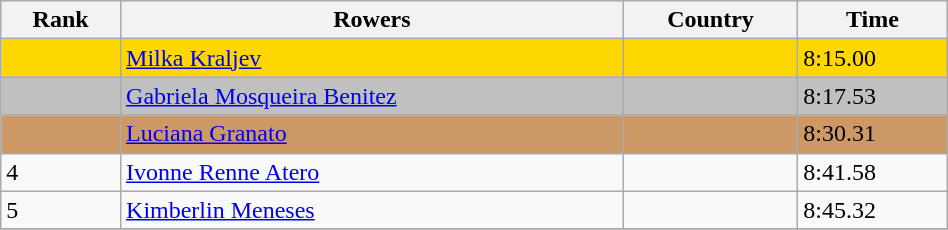<table class="wikitable" width=50%>
<tr>
<th>Rank</th>
<th>Rowers</th>
<th>Country</th>
<th>Time</th>
</tr>
<tr bgcolor=gold>
<td></td>
<td><a href='#'>Milka Kraljev</a></td>
<td></td>
<td>8:15.00</td>
</tr>
<tr bgcolor=silver>
<td></td>
<td><a href='#'>Gabriela Mosqueira Benitez</a></td>
<td></td>
<td>8:17.53</td>
</tr>
<tr bgcolor=cc9966>
<td></td>
<td><a href='#'>Luciana Granato</a></td>
<td></td>
<td>8:30.31</td>
</tr>
<tr>
<td>4</td>
<td><a href='#'>Ivonne Renne Atero</a></td>
<td></td>
<td>8:41.58</td>
</tr>
<tr>
<td>5</td>
<td><a href='#'>Kimberlin Meneses</a></td>
<td></td>
<td>8:45.32</td>
</tr>
<tr>
</tr>
</table>
